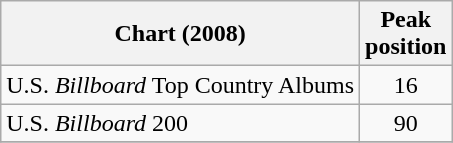<table class="wikitable">
<tr>
<th>Chart (2008)</th>
<th>Peak<br>position</th>
</tr>
<tr>
<td>U.S. <em>Billboard</em> Top Country Albums</td>
<td align="center">16</td>
</tr>
<tr>
<td>U.S. <em>Billboard</em> 200</td>
<td align="center">90</td>
</tr>
<tr>
</tr>
</table>
